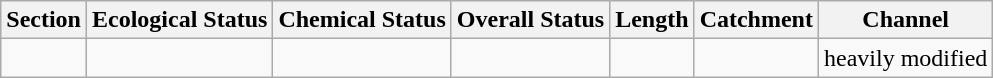<table class="wikitable">
<tr>
<th>Section</th>
<th>Ecological Status</th>
<th>Chemical Status</th>
<th>Overall Status</th>
<th>Length</th>
<th>Catchment</th>
<th>Channel</th>
</tr>
<tr>
<td></td>
<td></td>
<td></td>
<td></td>
<td></td>
<td></td>
<td>heavily modified</td>
</tr>
</table>
